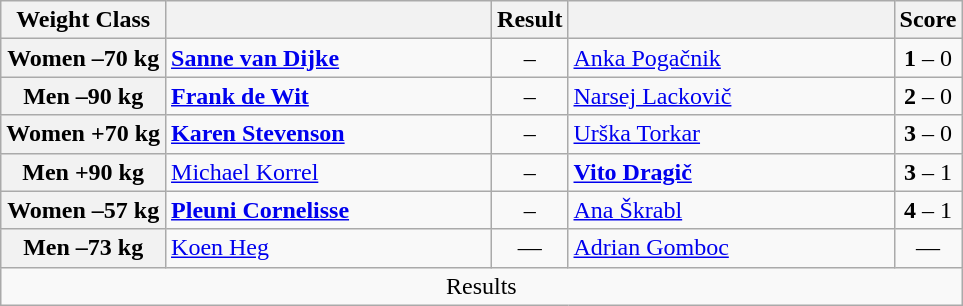<table class="wikitable">
<tr>
<th>Weight Class</th>
<th style="width:210px;"></th>
<th>Result</th>
<th style="width:210px;"></th>
<th>Score</th>
</tr>
<tr>
<th>Women –70 kg</th>
<td><strong><a href='#'>Sanne van Dijke</a></strong></td>
<td align=center><strong></strong> – </td>
<td><a href='#'>Anka Pogačnik</a></td>
<td align=center><strong>1</strong> – 0</td>
</tr>
<tr>
<th>Men –90 kg</th>
<td><strong><a href='#'>Frank de Wit</a></strong></td>
<td align=center><strong></strong> – </td>
<td><a href='#'>Narsej Lackovič</a></td>
<td align=center><strong>2</strong> – 0</td>
</tr>
<tr>
<th>Women +70 kg</th>
<td><strong><a href='#'>Karen Stevenson</a></strong></td>
<td align=center><strong></strong> – </td>
<td><a href='#'>Urška Torkar</a></td>
<td align=center><strong>3</strong> – 0</td>
</tr>
<tr>
<th>Men +90 kg</th>
<td><a href='#'>Michael Korrel</a></td>
<td align=center> – <strong></strong></td>
<td><strong><a href='#'>Vito Dragič</a></strong></td>
<td align=center><strong>3</strong> – 1</td>
</tr>
<tr>
<th>Women –57 kg</th>
<td><strong><a href='#'>Pleuni Cornelisse</a></strong></td>
<td align=center><strong></strong> – </td>
<td><a href='#'>Ana Škrabl</a></td>
<td align=center><strong>4</strong> – 1</td>
</tr>
<tr>
<th>Men –73 kg</th>
<td><a href='#'>Koen Heg</a></td>
<td align=center>—</td>
<td><a href='#'>Adrian Gomboc</a></td>
<td align=center>—</td>
</tr>
<tr>
<td align=center colspan=5>Results</td>
</tr>
</table>
